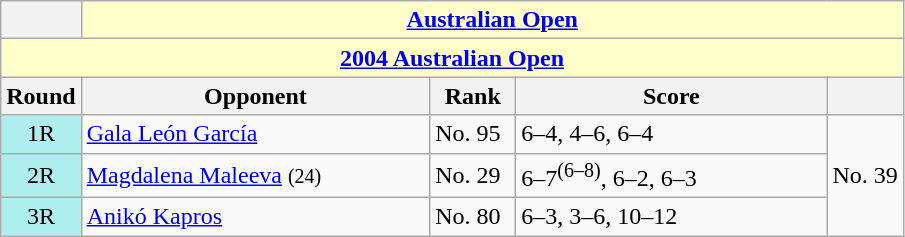<table class="wikitable collapsible collapsed">
<tr>
<th></th>
<th colspan=4 style="background:#ffc;"><a href='#'>Australian Open</a></th>
</tr>
<tr>
<th colspan=5 style="background:#ffc;"><a href='#'>2004 Australian Open</a></th>
</tr>
<tr>
<th>Round</th>
<th width=225>Opponent</th>
<th width=50>Rank</th>
<th width=200>Score</th>
<th></th>
</tr>
<tr>
<td style="text-align:center; background:#afeeee;">1R</td>
<td> <a href='#'>Gala León García</a></td>
<td>No. 95</td>
<td>6–4, 4–6, 6–4</td>
<td rowspan=3>No. 39</td>
</tr>
<tr>
<td style="text-align:center; background:#afeeee;">2R</td>
<td> <a href='#'>Magdalena Maleeva</a> <small>(24)</small></td>
<td>No. 29</td>
<td>6–7<sup>(6–8)</sup>, 6–2, 6–3</td>
</tr>
<tr>
<td style="text-align:center; background:#afeeee;">3R</td>
<td> <a href='#'>Anikó Kapros</a></td>
<td>No. 80</td>
<td>6–3, 3–6, 10–12</td>
</tr>
</table>
